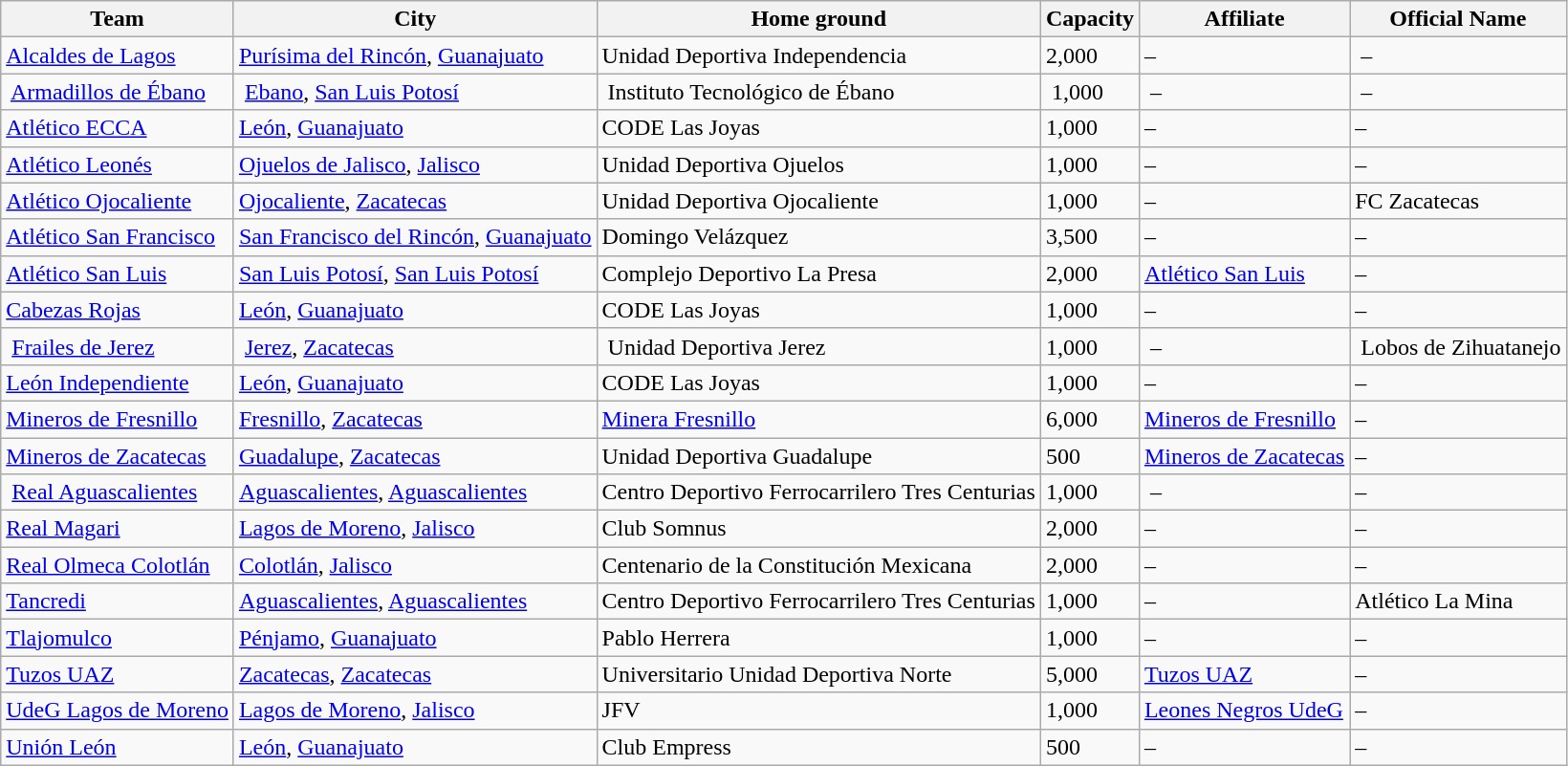<table class="wikitable sortable">
<tr>
<th>Team</th>
<th>City</th>
<th>Home ground</th>
<th>Capacity</th>
<th>Affiliate</th>
<th>Official Name</th>
</tr>
<tr>
<td><a href='#'>Alcaldes de Lagos</a></td>
<td><a href='#'>Purísima del Rincón</a>, <a href='#'>Guanajuato</a></td>
<td>Unidad Deportiva Independencia</td>
<td>2,000</td>
<td>–</td>
<td> –</td>
</tr>
<tr>
<td> <a href='#'>Armadillos de Ébano</a> </td>
<td> <a href='#'>Ebano</a>, <a href='#'>San Luis Potosí</a> </td>
<td> Instituto Tecnológico de Ébano</td>
<td> 1,000</td>
<td> – </td>
<td> –</td>
</tr>
<tr>
<td><a href='#'>Atlético ECCA</a></td>
<td><a href='#'>León</a>, <a href='#'>Guanajuato</a></td>
<td>CODE Las Joyas</td>
<td>1,000</td>
<td>–</td>
<td>–</td>
</tr>
<tr>
<td><a href='#'>Atlético Leonés</a></td>
<td><a href='#'>Ojuelos de Jalisco</a>, <a href='#'>Jalisco</a></td>
<td>Unidad Deportiva Ojuelos</td>
<td>1,000</td>
<td>–</td>
<td>–</td>
</tr>
<tr>
<td><a href='#'>Atlético Ojocaliente</a></td>
<td><a href='#'>Ojocaliente</a>, <a href='#'>Zacatecas</a></td>
<td>Unidad Deportiva Ojocaliente</td>
<td>1,000</td>
<td>–</td>
<td>FC Zacatecas</td>
</tr>
<tr>
<td><a href='#'>Atlético San Francisco</a></td>
<td><a href='#'>San Francisco del Rincón</a>, <a href='#'>Guanajuato</a></td>
<td>Domingo Velázquez</td>
<td>3,500</td>
<td>–</td>
<td>–</td>
</tr>
<tr>
<td><a href='#'>Atlético San Luis</a></td>
<td><a href='#'>San Luis Potosí</a>, <a href='#'>San Luis Potosí</a></td>
<td>Complejo Deportivo La Presa</td>
<td>2,000</td>
<td><a href='#'>Atlético San Luis</a></td>
<td>–</td>
</tr>
<tr>
<td><a href='#'>Cabezas Rojas</a></td>
<td><a href='#'>León</a>, <a href='#'>Guanajuato</a></td>
<td>CODE Las Joyas</td>
<td>1,000</td>
<td>–</td>
<td>–</td>
</tr>
<tr>
<td> <a href='#'>Frailes de Jerez</a> </td>
<td> <a href='#'>Jerez</a>, <a href='#'>Zacatecas</a></td>
<td> Unidad Deportiva Jerez</td>
<td>1,000</td>
<td> –</td>
<td> Lobos de Zihuatanejo</td>
</tr>
<tr>
<td><a href='#'>León Independiente</a></td>
<td><a href='#'>León</a>, <a href='#'>Guanajuato</a></td>
<td>CODE Las Joyas</td>
<td>1,000</td>
<td>–</td>
<td>–</td>
</tr>
<tr>
<td><a href='#'>Mineros de Fresnillo</a></td>
<td><a href='#'>Fresnillo</a>, <a href='#'>Zacatecas</a></td>
<td><a href='#'>Minera Fresnillo</a></td>
<td>6,000</td>
<td><a href='#'>Mineros de Fresnillo</a></td>
<td>–</td>
</tr>
<tr>
<td><a href='#'>Mineros de Zacatecas</a></td>
<td><a href='#'>Guadalupe</a>, <a href='#'>Zacatecas</a></td>
<td>Unidad Deportiva Guadalupe</td>
<td>500</td>
<td><a href='#'>Mineros de Zacatecas</a></td>
<td>–</td>
</tr>
<tr>
<td> <a href='#'>Real Aguascalientes</a> </td>
<td><a href='#'>Aguascalientes</a>, <a href='#'>Aguascalientes</a></td>
<td>Centro Deportivo Ferrocarrilero Tres Centurias</td>
<td>1,000</td>
<td> – </td>
<td>–</td>
</tr>
<tr>
<td><a href='#'>Real Magari</a></td>
<td><a href='#'>Lagos de Moreno</a>, <a href='#'>Jalisco</a></td>
<td>Club Somnus</td>
<td>2,000</td>
<td>–</td>
<td>–</td>
</tr>
<tr>
<td><a href='#'>Real Olmeca Colotlán</a></td>
<td><a href='#'>Colotlán</a>, <a href='#'>Jalisco</a></td>
<td>Centenario de la Constitución Mexicana</td>
<td>2,000</td>
<td>–</td>
<td>–</td>
</tr>
<tr>
<td><a href='#'>Tancredi</a></td>
<td><a href='#'>Aguascalientes</a>, <a href='#'>Aguascalientes</a></td>
<td>Centro Deportivo Ferrocarrilero Tres Centurias</td>
<td>1,000</td>
<td>–</td>
<td>Atlético La Mina</td>
</tr>
<tr>
<td><a href='#'>Tlajomulco</a></td>
<td><a href='#'>Pénjamo</a>, <a href='#'>Guanajuato</a></td>
<td>Pablo Herrera</td>
<td>1,000</td>
<td>–</td>
<td>–</td>
</tr>
<tr>
<td><a href='#'>Tuzos UAZ</a></td>
<td><a href='#'>Zacatecas</a>, <a href='#'>Zacatecas</a></td>
<td>Universitario Unidad Deportiva Norte</td>
<td>5,000</td>
<td><a href='#'>Tuzos UAZ</a></td>
<td>–</td>
</tr>
<tr>
<td><a href='#'>UdeG Lagos de Moreno</a></td>
<td><a href='#'>Lagos de Moreno</a>, <a href='#'>Jalisco</a></td>
<td>JFV</td>
<td>1,000</td>
<td><a href='#'>Leones Negros UdeG</a></td>
<td>–</td>
</tr>
<tr>
<td><a href='#'>Unión León</a></td>
<td><a href='#'>León</a>, <a href='#'>Guanajuato</a></td>
<td>Club Empress</td>
<td>500</td>
<td>–</td>
<td>–</td>
</tr>
</table>
